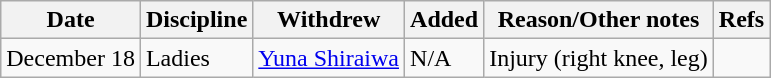<table class="wikitable sortable">
<tr>
<th>Date</th>
<th>Discipline</th>
<th>Withdrew</th>
<th>Added</th>
<th>Reason/Other notes</th>
<th>Refs</th>
</tr>
<tr>
<td>December 18</td>
<td>Ladies</td>
<td><a href='#'>Yuna Shiraiwa</a></td>
<td>N/A</td>
<td>Injury (right knee, leg)</td>
<td></td>
</tr>
</table>
